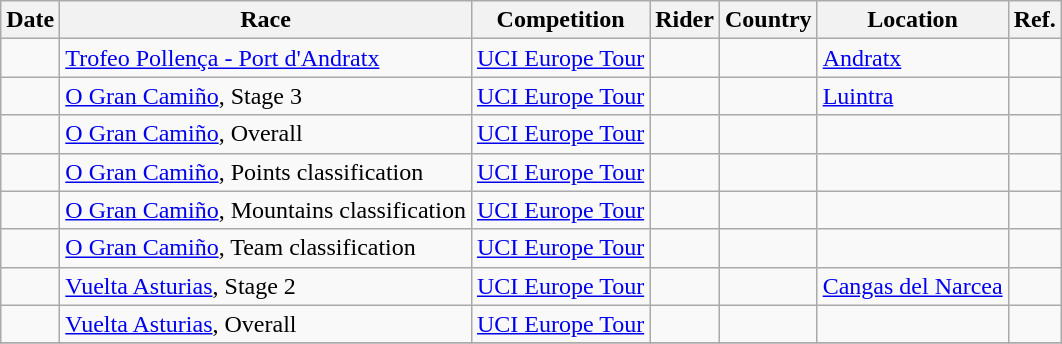<table class="wikitable sortable">
<tr>
<th>Date</th>
<th>Race</th>
<th>Competition</th>
<th>Rider</th>
<th>Country</th>
<th>Location</th>
<th class="unsortable">Ref.</th>
</tr>
<tr>
<td></td>
<td><a href='#'>Trofeo Pollença - Port d'Andratx</a></td>
<td><a href='#'>UCI Europe Tour</a></td>
<td></td>
<td></td>
<td><a href='#'>Andratx</a></td>
<td align="center"></td>
</tr>
<tr>
<td></td>
<td><a href='#'>O Gran Camiño</a>, Stage 3</td>
<td><a href='#'>UCI Europe Tour</a></td>
<td></td>
<td></td>
<td><a href='#'>Luintra</a></td>
<td align="center"></td>
</tr>
<tr>
<td></td>
<td><a href='#'>O Gran Camiño</a>, Overall</td>
<td><a href='#'>UCI Europe Tour</a></td>
<td></td>
<td></td>
<td></td>
<td align="center"></td>
</tr>
<tr>
<td></td>
<td><a href='#'>O Gran Camiño</a>, Points classification</td>
<td><a href='#'>UCI Europe Tour</a></td>
<td></td>
<td></td>
<td></td>
<td align="center"></td>
</tr>
<tr>
<td></td>
<td><a href='#'>O Gran Camiño</a>, Mountains classification</td>
<td><a href='#'>UCI Europe Tour</a></td>
<td></td>
<td></td>
<td></td>
<td align="center"></td>
</tr>
<tr>
<td></td>
<td><a href='#'>O Gran Camiño</a>, Team classification</td>
<td><a href='#'>UCI Europe Tour</a></td>
<td align="center"></td>
<td></td>
<td></td>
<td align="center"></td>
</tr>
<tr>
<td></td>
<td><a href='#'>Vuelta Asturias</a>, Stage 2</td>
<td><a href='#'>UCI Europe Tour</a></td>
<td></td>
<td></td>
<td><a href='#'>Cangas del Narcea</a></td>
<td align="center"></td>
</tr>
<tr>
<td></td>
<td><a href='#'>Vuelta Asturias</a>, Overall</td>
<td><a href='#'>UCI Europe Tour</a></td>
<td></td>
<td></td>
<td></td>
<td align="center"></td>
</tr>
<tr>
</tr>
</table>
